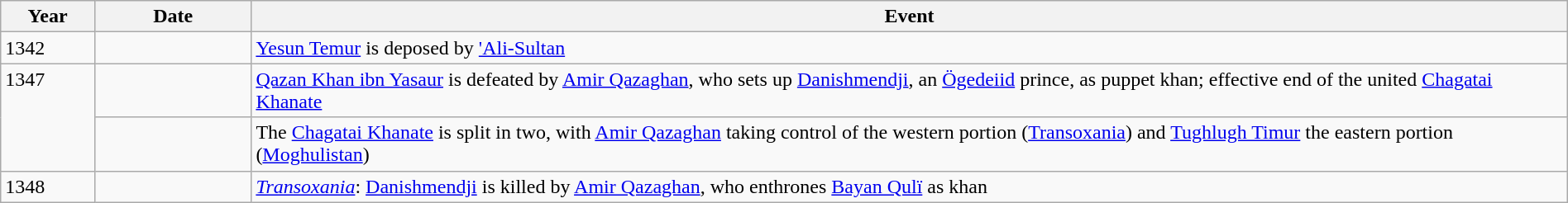<table class="wikitable" width="100%">
<tr>
<th style="width:6%">Year</th>
<th style="width:10%">Date</th>
<th>Event</th>
</tr>
<tr>
<td>1342</td>
<td></td>
<td><a href='#'>Yesun Temur</a> is deposed by <a href='#'>'Ali-Sultan</a></td>
</tr>
<tr>
<td rowspan="2" valign="top">1347</td>
<td></td>
<td><a href='#'>Qazan Khan ibn Yasaur</a> is defeated by <a href='#'>Amir Qazaghan</a>, who sets up <a href='#'>Danishmendji</a>, an <a href='#'>Ögedeiid</a> prince, as puppet khan; effective end of the united <a href='#'>Chagatai Khanate</a></td>
</tr>
<tr>
<td></td>
<td>The <a href='#'>Chagatai Khanate</a> is split in two, with <a href='#'>Amir Qazaghan</a> taking control of the western portion (<a href='#'>Transoxania</a>) and <a href='#'>Tughlugh Timur</a> the eastern portion (<a href='#'>Moghulistan</a>)</td>
</tr>
<tr>
<td>1348</td>
<td></td>
<td><em><a href='#'>Transoxania</a></em>: <a href='#'>Danishmendji</a> is killed by <a href='#'>Amir Qazaghan</a>, who enthrones <a href='#'>Bayan Qulï</a> as khan</td>
</tr>
</table>
